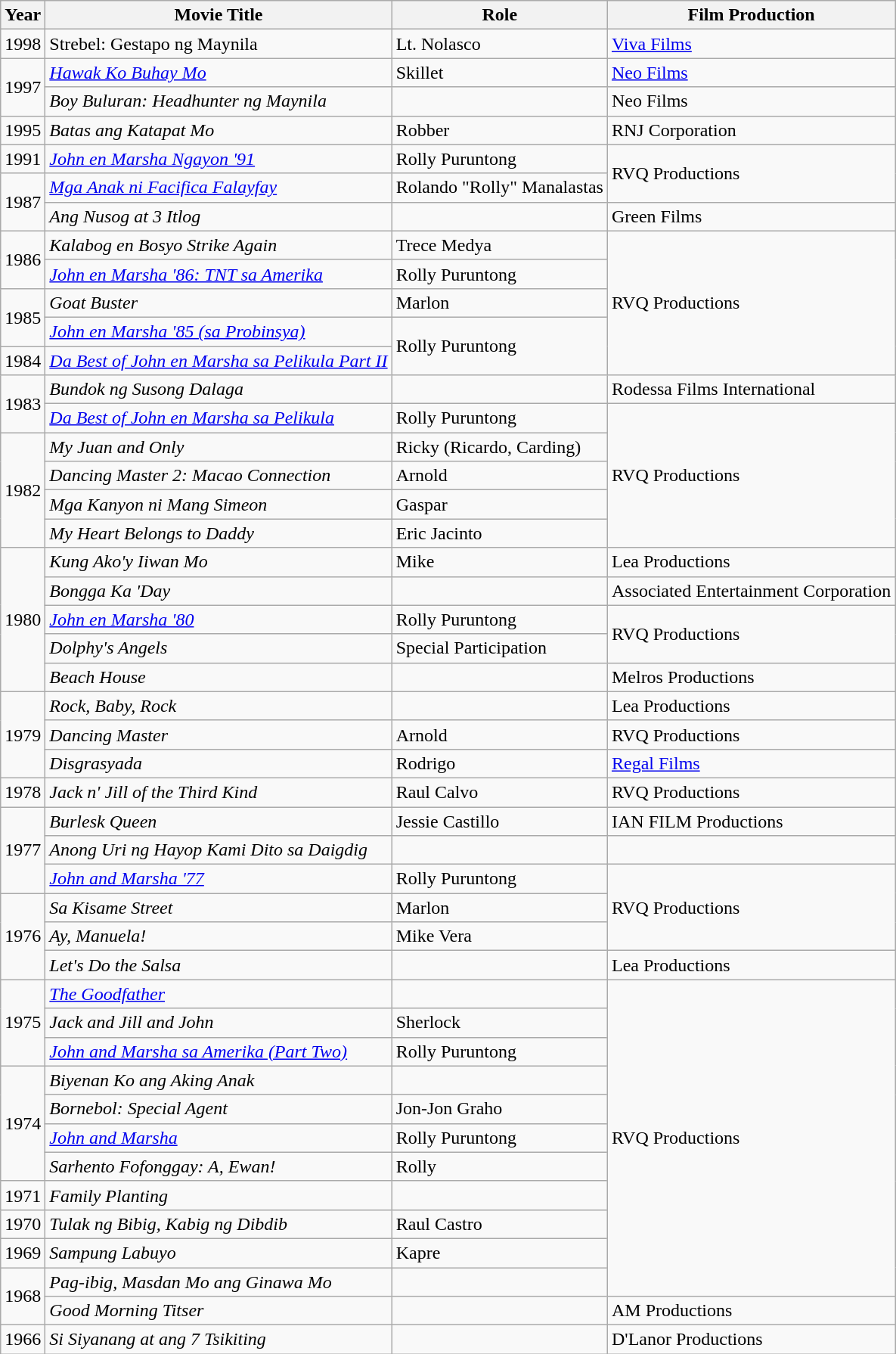<table class="wikitable">
<tr>
<th>Year</th>
<th>Movie Title </th>
<th>Role</th>
<th>Film Production</th>
</tr>
<tr>
<td>1998</td>
<td>Strebel: Gestapo ng Maynila</td>
<td>Lt. Nolasco</td>
<td><a href='#'>Viva Films</a></td>
</tr>
<tr>
<td rowspan="2">1997</td>
<td><em><a href='#'>Hawak Ko Buhay Mo</a></em></td>
<td>Skillet</td>
<td><a href='#'>Neo Films</a></td>
</tr>
<tr>
<td><em>Boy Buluran: Headhunter ng Maynila</em></td>
<td></td>
<td>Neo Films</td>
</tr>
<tr>
<td>1995</td>
<td><em>Batas ang Katapat Mo</em></td>
<td>Robber</td>
<td>RNJ Corporation</td>
</tr>
<tr>
<td>1991</td>
<td><em><a href='#'>John en Marsha Ngayon '91</a></em></td>
<td>Rolly Puruntong</td>
<td rowspan="2">RVQ Productions</td>
</tr>
<tr>
<td rowspan="2">1987</td>
<td><em><a href='#'>Mga Anak ni Facifica Falayfay</a></em></td>
<td>Rolando "Rolly" Manalastas</td>
</tr>
<tr>
<td><em>Ang Nusog at 3 Itlog</em></td>
<td></td>
<td>Green Films</td>
</tr>
<tr>
<td rowspan="2">1986</td>
<td><em>Kalabog en Bosyo Strike Again</em></td>
<td>Trece Medya</td>
<td rowspan="5">RVQ Productions</td>
</tr>
<tr>
<td><em><a href='#'>John en Marsha '86: TNT sa Amerika</a></em></td>
<td>Rolly Puruntong</td>
</tr>
<tr>
<td rowspan="2">1985</td>
<td><em>Goat Buster</em></td>
<td>Marlon</td>
</tr>
<tr>
<td><em><a href='#'>John en Marsha '85 (sa Probinsya)</a></em></td>
<td rowspan=2>Rolly Puruntong</td>
</tr>
<tr>
<td>1984</td>
<td><em><a href='#'>Da Best of John en Marsha sa Pelikula Part II</a></em></td>
</tr>
<tr>
<td rowspan=2>1983</td>
<td><em>Bundok ng Susong Dalaga</em></td>
<td></td>
<td>Rodessa Films International</td>
</tr>
<tr>
<td><em><a href='#'>Da Best of John en Marsha sa Pelikula</a></em></td>
<td>Rolly Puruntong</td>
<td rowspan=5>RVQ Productions</td>
</tr>
<tr>
<td rowspan="4">1982</td>
<td><em>My Juan and Only</em></td>
<td>Ricky (Ricardo, Carding)</td>
</tr>
<tr>
<td><em>Dancing Master 2: Macao Connection</em></td>
<td>Arnold</td>
</tr>
<tr>
<td><em>Mga Kanyon ni Mang Simeon</em></td>
<td>Gaspar</td>
</tr>
<tr>
<td><em>My Heart Belongs to Daddy</em></td>
<td>Eric Jacinto</td>
</tr>
<tr>
<td rowspan="5">1980</td>
<td><em>Kung Ako'y Iiwan Mo</em></td>
<td>Mike</td>
<td>Lea Productions</td>
</tr>
<tr>
<td><em>Bongga Ka 'Day</em></td>
<td></td>
<td>Associated Entertainment Corporation</td>
</tr>
<tr>
<td><em><a href='#'>John en Marsha '80</a></em></td>
<td>Rolly Puruntong</td>
<td rowspan="2">RVQ Productions</td>
</tr>
<tr>
<td><em>Dolphy's Angels</em></td>
<td>Special Participation</td>
</tr>
<tr>
<td><em>Beach House</em></td>
<td></td>
<td>Melros Productions</td>
</tr>
<tr>
<td rowspan="3">1979</td>
<td><em>Rock, Baby, Rock</em></td>
<td></td>
<td>Lea Productions</td>
</tr>
<tr>
<td><em>Dancing Master</em></td>
<td>Arnold</td>
<td>RVQ Productions</td>
</tr>
<tr>
<td><em>Disgrasyada</em></td>
<td>Rodrigo</td>
<td><a href='#'>Regal Films</a></td>
</tr>
<tr>
<td>1978</td>
<td><em>Jack n' Jill of the Third Kind</em></td>
<td>Raul Calvo</td>
<td>RVQ Productions</td>
</tr>
<tr>
<td rowspan="3">1977</td>
<td><em>Burlesk Queen</em></td>
<td>Jessie Castillo</td>
<td>IAN FILM Productions</td>
</tr>
<tr>
<td><em>Anong Uri ng Hayop Kami Dito sa Daigdig</em></td>
<td></td>
<td></td>
</tr>
<tr>
<td><em><a href='#'>John and Marsha '77</a></em></td>
<td>Rolly Puruntong</td>
<td rowspan="3">RVQ Productions</td>
</tr>
<tr>
<td rowspan="3">1976</td>
<td><em>Sa Kisame Street</em></td>
<td>Marlon</td>
</tr>
<tr>
<td><em>Ay, Manuela!</em></td>
<td>Mike Vera</td>
</tr>
<tr>
<td><em>Let's Do the Salsa</em></td>
<td></td>
<td>Lea Productions</td>
</tr>
<tr>
<td rowspan="3">1975</td>
<td><em><a href='#'>The Goodfather</a></em></td>
<td></td>
<td rowspan="11">RVQ Productions</td>
</tr>
<tr>
<td><em>Jack and Jill and John</em></td>
<td>Sherlock</td>
</tr>
<tr>
<td><em><a href='#'>John and Marsha sa Amerika (Part Two)</a></em></td>
<td>Rolly Puruntong</td>
</tr>
<tr>
<td rowspan="4">1974</td>
<td><em>Biyenan Ko ang Aking Anak</em></td>
<td></td>
</tr>
<tr>
<td><em>Bornebol: Special Agent</em></td>
<td>Jon-Jon Graho</td>
</tr>
<tr>
<td><em><a href='#'>John and Marsha</a></em></td>
<td>Rolly Puruntong</td>
</tr>
<tr>
<td><em>Sarhento Fofonggay: A, Ewan!</em></td>
<td>Rolly</td>
</tr>
<tr>
<td>1971</td>
<td><em>Family Planting</em></td>
<td></td>
</tr>
<tr>
<td>1970</td>
<td><em>Tulak ng Bibig, Kabig ng Dibdib</em></td>
<td>Raul Castro</td>
</tr>
<tr>
<td>1969</td>
<td><em>Sampung Labuyo</em></td>
<td>Kapre</td>
</tr>
<tr>
<td rowspan="2">1968</td>
<td><em>Pag-ibig, Masdan Mo ang Ginawa Mo</em></td>
<td></td>
</tr>
<tr>
<td><em>Good Morning Titser</em></td>
<td></td>
<td>AM Productions</td>
</tr>
<tr>
<td>1966</td>
<td><em>Si Siyanang at ang 7 Tsikiting</em></td>
<td></td>
<td>D'Lanor Productions</td>
</tr>
</table>
